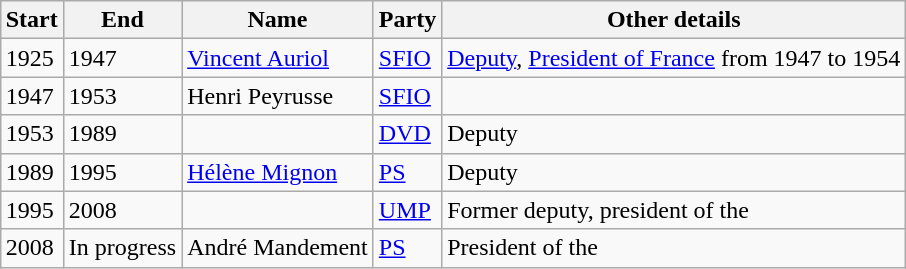<table class="wikitable" style="margin: 0 auto">
<tr>
<th>Start</th>
<th>End</th>
<th>Name</th>
<th>Party</th>
<th>Other details</th>
</tr>
<tr>
<td>1925</td>
<td>1947</td>
<td><a href='#'>Vincent Auriol</a></td>
<td><a href='#'>SFIO</a></td>
<td><a href='#'>Deputy</a>, <a href='#'>President of France</a> from 1947 to 1954</td>
</tr>
<tr>
<td>1947</td>
<td>1953</td>
<td>Henri Peyrusse</td>
<td><a href='#'>SFIO</a></td>
<td></td>
</tr>
<tr>
<td>1953</td>
<td>1989</td>
<td></td>
<td><a href='#'>DVD</a></td>
<td>Deputy</td>
</tr>
<tr>
<td>1989</td>
<td>1995</td>
<td><a href='#'>Hélène Mignon</a></td>
<td><a href='#'>PS</a></td>
<td>Deputy</td>
</tr>
<tr>
<td>1995</td>
<td>2008</td>
<td></td>
<td><a href='#'>UMP</a></td>
<td>Former deputy, president of the </td>
</tr>
<tr>
<td>2008</td>
<td>In progress</td>
<td>André Mandement</td>
<td><a href='#'>PS</a></td>
<td>President of the </td>
</tr>
</table>
